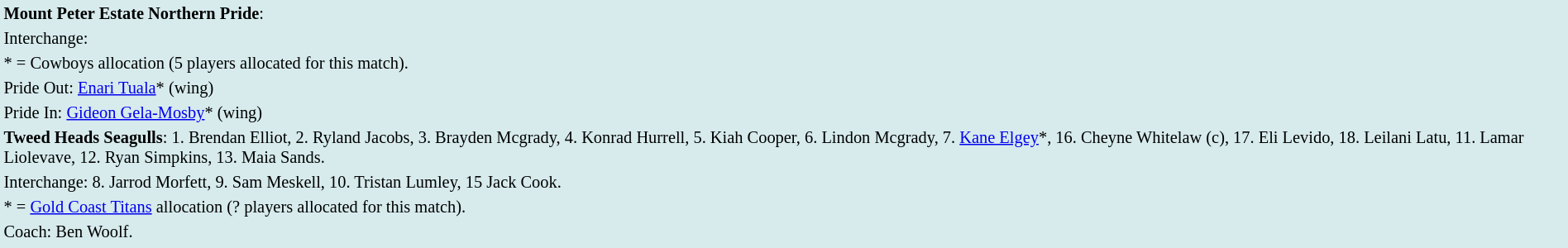<table style="background:#d7ebed; font-size:85%; width:100%;">
<tr>
<td><strong>Mount Peter Estate Northern Pride</strong>:             </td>
</tr>
<tr>
<td>Interchange:    </td>
</tr>
<tr>
<td>* = Cowboys allocation (5 players allocated for this match).</td>
</tr>
<tr>
<td>Pride Out: <a href='#'>Enari Tuala</a>* (wing)</td>
</tr>
<tr>
<td>Pride In: <a href='#'>Gideon Gela-Mosby</a>* (wing)</td>
</tr>
<tr>
<td><strong>Tweed Heads Seagulls</strong>: 1. Brendan Elliot, 2. Ryland Jacobs, 3. Brayden Mcgrady, 4. Konrad Hurrell, 5. Kiah Cooper, 6. Lindon Mcgrady, 7. <a href='#'>Kane Elgey</a>*, 16. Cheyne Whitelaw (c), 17. Eli Levido, 18. Leilani Latu, 11. Lamar Liolevave, 12. Ryan Simpkins, 13. Maia Sands.</td>
</tr>
<tr>
<td>Interchange: 8. Jarrod Morfett, 9. Sam Meskell, 10. Tristan Lumley, 15 Jack Cook.</td>
</tr>
<tr>
<td>* = <a href='#'>Gold Coast Titans</a> allocation (? players allocated for this match).</td>
</tr>
<tr>
<td>Coach: Ben Woolf.</td>
</tr>
<tr>
</tr>
</table>
